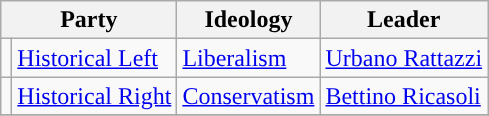<table class=wikitable style="font-size:100%">
<tr>
<th colspan=2>Party</th>
<th>Ideology</th>
<th>Leader</th>
</tr>
<tr>
<td style="color:inherit;background:"></td>
<td><a href='#'>Historical Left</a></td>
<td><a href='#'>Liberalism</a></td>
<td><a href='#'>Urbano Rattazzi</a></td>
</tr>
<tr>
<td style="color:inherit;background:"></td>
<td><a href='#'>Historical Right</a></td>
<td><a href='#'>Conservatism</a></td>
<td><a href='#'>Bettino Ricasoli</a></td>
</tr>
<tr>
</tr>
</table>
